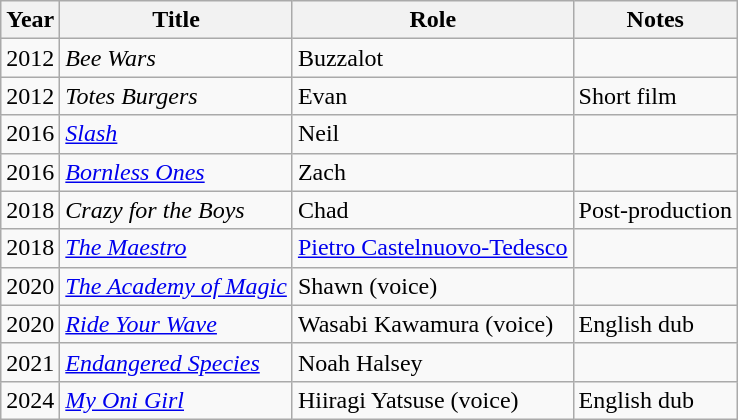<table class="wikitable sortable">
<tr>
<th>Year</th>
<th>Title</th>
<th>Role</th>
<th class="unsortable">Notes</th>
</tr>
<tr>
<td>2012</td>
<td><em>Bee Wars</em></td>
<td>Buzzalot</td>
<td></td>
</tr>
<tr>
<td>2012</td>
<td><em>Totes Burgers</em></td>
<td>Evan</td>
<td>Short film</td>
</tr>
<tr>
<td>2016</td>
<td><em><a href='#'>Slash</a></em></td>
<td>Neil</td>
<td></td>
</tr>
<tr>
<td>2016</td>
<td><em><a href='#'>Bornless Ones</a></em></td>
<td>Zach</td>
<td></td>
</tr>
<tr>
<td>2018</td>
<td><em>Crazy for the Boys</em></td>
<td>Chad</td>
<td>Post-production</td>
</tr>
<tr>
<td>2018</td>
<td><em><a href='#'>The Maestro</a></em></td>
<td><a href='#'>Pietro Castelnuovo-Tedesco</a></td>
<td></td>
</tr>
<tr>
<td>2020</td>
<td><em><a href='#'>The Academy of Magic</a></em></td>
<td>Shawn (voice)</td>
<td></td>
</tr>
<tr>
<td>2020</td>
<td><em><a href='#'>Ride Your Wave</a></em></td>
<td>Wasabi Kawamura (voice)</td>
<td>English dub</td>
</tr>
<tr>
<td>2021</td>
<td><em><a href='#'>Endangered Species</a></em></td>
<td>Noah Halsey</td>
<td></td>
</tr>
<tr>
<td>2024</td>
<td><em><a href='#'>My Oni Girl</a></em></td>
<td>Hiiragi Yatsuse (voice)</td>
<td>English dub</td>
</tr>
</table>
